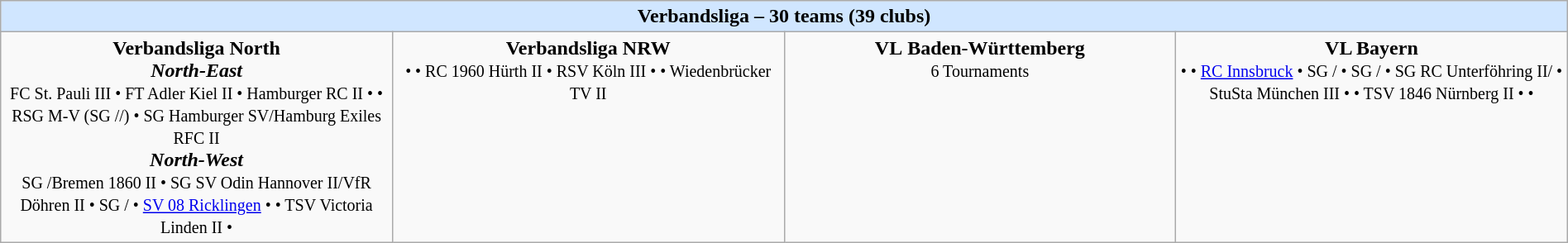<table class="wikitable" style="border-collapse:collapse; text-align:center; width:100%;">
<tr>
<th style="width:95%; background: #D0E6FF;" colspan="4"><strong>Verbandsliga – 30 teams (39 clubs)</strong></th>
</tr>
<tr>
<td style="width:25%; vertical-align: top;" colspan="1"><strong>Verbandsliga North</strong><br><strong><em>North-East</em></strong><br>
<small>FC St. Pauli III • FT Adler Kiel II • Hamburger RC II •  • RSG M-V (SG //) • SG Hamburger SV/Hamburg Exiles RFC II</small><br>
<strong><em>North-West</em></strong><br>
<small>SG /Bremen 1860 II • SG SV Odin Hannover II/VfR Döhren II • SG / • <a href='#'>SV 08 Ricklingen</a> •  • TSV Victoria Linden II • </small></td>
<td style="width:25%; vertical-align: top;" colspan="1"><strong>Verbandsliga NRW</strong><br><small> •  • RC 1960 Hürth II • RSV Köln III •  • Wiedenbrücker TV II</small></td>
<td style="width:25%; vertical-align: top;" colspan="1"><strong>VL</strong> <strong>Baden-Württemberg</strong><br><small>6 Tournaments</small></td>
<td style="width:25%; vertical-align: top;" colspan="1"><strong>VL Bayern</strong><br><small> •  • <a href='#'>RC Innsbruck</a> • SG / • SG / • SG RC Unterföhring II/ • StuSta München III •  • TSV 1846 Nürnberg II •  • </small></td>
</tr>
</table>
